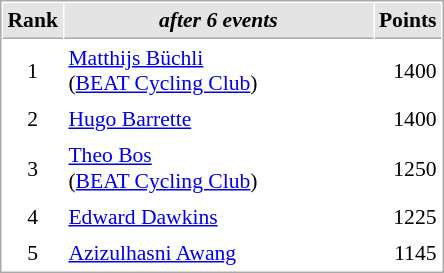<table cellspacing="1" cellpadding="3" style="border:1px solid #aaa; font-size:90%;">
<tr style="background:#e4e4e4;">
<th style="border-bottom:1px solid #aaa; width:10px;">Rank</th>
<th style="border-bottom:1px solid #aaa; width:200px; white-space:nowrap;"><em>after 6 events</em> </th>
<th style="border-bottom:1px solid #aaa; width:20px;">Points</th>
</tr>
<tr>
<td align=center>1</td>
<td> <a href='#'>Matthijs Büchli</a><br>(<a href='#'>BEAT Cycling Club</a>)</td>
<td align=right>1400</td>
</tr>
<tr>
<td align=center>2</td>
<td> <a href='#'>Hugo Barrette</a></td>
<td align=right>1400</td>
</tr>
<tr>
<td align=center>3</td>
<td> <a href='#'>Theo Bos</a><br>(<a href='#'>BEAT Cycling Club</a>)</td>
<td align=right>1250</td>
</tr>
<tr>
<td align=center>4</td>
<td> <a href='#'>Edward Dawkins</a></td>
<td align=right>1225</td>
</tr>
<tr>
<td align=center>5</td>
<td> <a href='#'>Azizulhasni Awang</a></td>
<td align=right>1145</td>
</tr>
</table>
